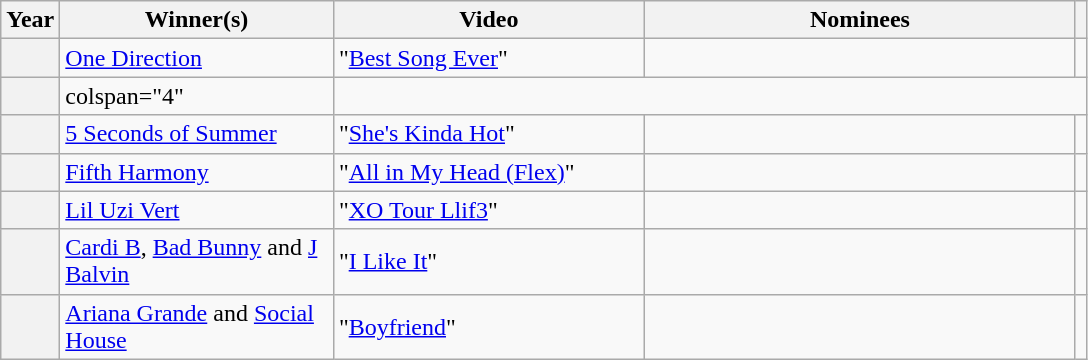<table class="wikitable sortable">
<tr>
<th scope="col">Year</th>
<th scope="col" style="width:175px;">Winner(s)</th>
<th scope="col" style="width:200px;">Video</th>
<th scope="col" style="width:280px;">Nominees</th>
<th scope="col" class="unsortable"></th>
</tr>
<tr>
<th scope="row"></th>
<td><a href='#'>One Direction</a></td>
<td>"<a href='#'>Best Song Ever</a>"</td>
<td></td>
<td align="center"></td>
</tr>
<tr>
<th scope="row"></th>
<td>colspan="4" </td>
</tr>
<tr>
<th scope="row"></th>
<td><a href='#'>5 Seconds of Summer</a></td>
<td>"<a href='#'>She's Kinda Hot</a>"</td>
<td></td>
<td align="center"></td>
</tr>
<tr>
<th scope="row"></th>
<td><a href='#'>Fifth Harmony</a> </td>
<td>"<a href='#'>All in My Head (Flex)</a>"</td>
<td></td>
<td align="center"></td>
</tr>
<tr>
<th scope="row"></th>
<td><a href='#'>Lil Uzi Vert</a></td>
<td>"<a href='#'>XO Tour Llif3</a>"</td>
<td></td>
<td align="center"></td>
</tr>
<tr>
<th scope="row"></th>
<td><a href='#'>Cardi B</a>, <a href='#'>Bad Bunny</a> and <a href='#'>J Balvin</a></td>
<td>"<a href='#'>I Like It</a>"</td>
<td></td>
<td align="center"></td>
</tr>
<tr>
<th scope="row"></th>
<td><a href='#'>Ariana Grande</a> and <a href='#'>Social House</a></td>
<td>"<a href='#'>Boyfriend</a>"</td>
<td></td>
<td align="center"></td>
</tr>
</table>
